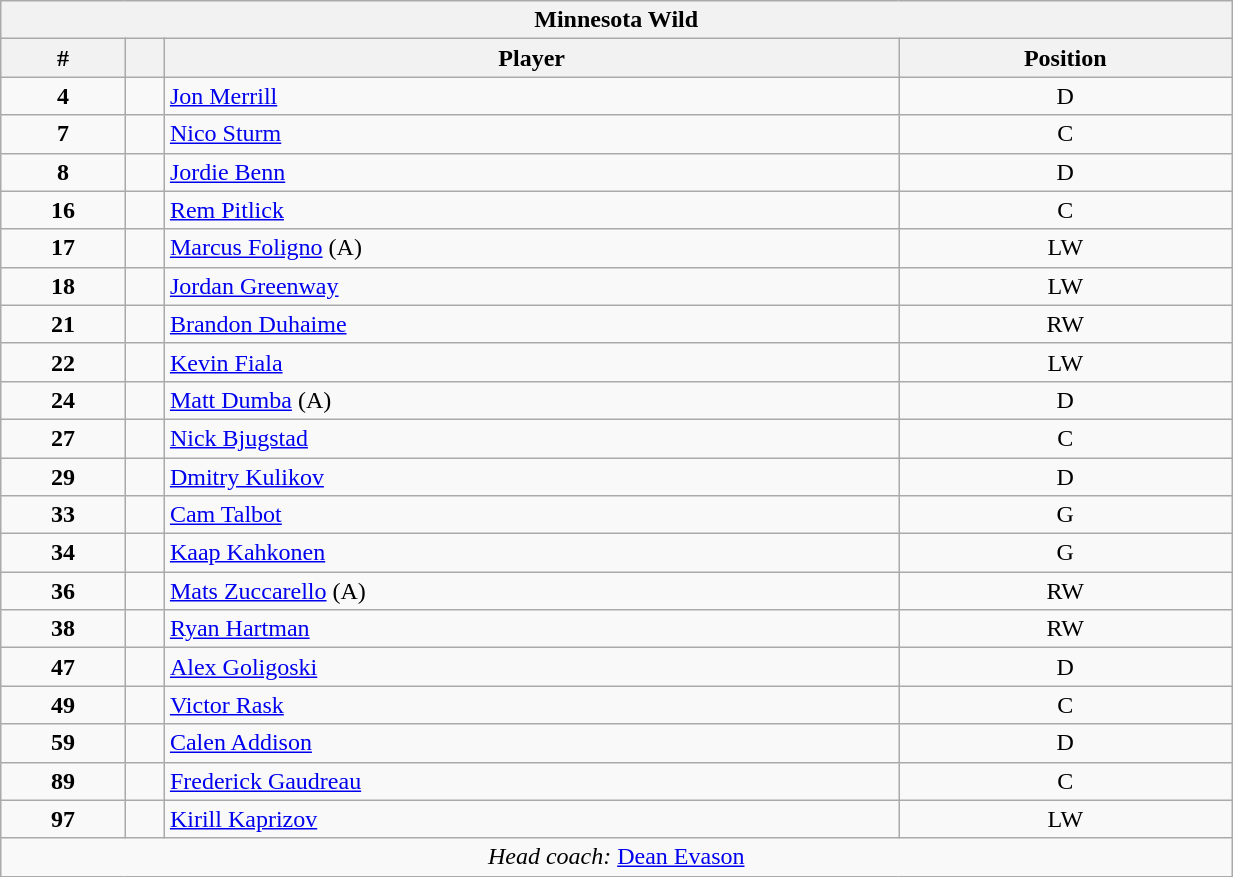<table class="wikitable" style="width:65%; text-align:center;">
<tr>
<th colspan=4>Minnesota Wild</th>
</tr>
<tr>
<th>#</th>
<th></th>
<th>Player</th>
<th>Position</th>
</tr>
<tr>
<td><strong>4</strong></td>
<td align=center></td>
<td align=left><a href='#'>Jon Merrill</a></td>
<td>D</td>
</tr>
<tr>
<td><strong>7</strong></td>
<td align=center></td>
<td align=left><a href='#'>Nico Sturm</a></td>
<td>C</td>
</tr>
<tr>
<td><strong>8</strong></td>
<td align=center></td>
<td align=left><a href='#'>Jordie Benn</a></td>
<td>D</td>
</tr>
<tr>
<td><strong>16</strong></td>
<td align=center></td>
<td align=left><a href='#'>Rem Pitlick</a></td>
<td>C</td>
</tr>
<tr>
<td><strong>17</strong></td>
<td align=center></td>
<td align=left><a href='#'>Marcus Foligno</a> (A)</td>
<td>LW</td>
</tr>
<tr>
<td><strong>18</strong></td>
<td align=center></td>
<td align=left><a href='#'>Jordan Greenway</a></td>
<td>LW</td>
</tr>
<tr>
<td><strong>21</strong></td>
<td align=center></td>
<td align=left><a href='#'>Brandon Duhaime</a></td>
<td>RW</td>
</tr>
<tr>
<td><strong>22</strong></td>
<td align=center></td>
<td align=left><a href='#'>Kevin Fiala</a></td>
<td>LW</td>
</tr>
<tr>
<td><strong>24</strong></td>
<td align=center></td>
<td align=left><a href='#'>Matt Dumba</a> (A)</td>
<td>D</td>
</tr>
<tr>
<td><strong>27</strong></td>
<td align=center></td>
<td align=left><a href='#'>Nick Bjugstad</a></td>
<td>C</td>
</tr>
<tr>
<td><strong>29</strong></td>
<td align=center></td>
<td align=left><a href='#'>Dmitry Kulikov</a></td>
<td>D</td>
</tr>
<tr>
<td><strong>33</strong></td>
<td align=center></td>
<td align=left><a href='#'>Cam Talbot</a></td>
<td>G</td>
</tr>
<tr>
<td><strong>34</strong></td>
<td align=center></td>
<td align=left><a href='#'>Kaap Kahkonen</a></td>
<td>G</td>
</tr>
<tr>
<td><strong>36</strong></td>
<td align=center></td>
<td align=left><a href='#'>Mats Zuccarello</a> (A)</td>
<td>RW</td>
</tr>
<tr>
<td><strong>38</strong></td>
<td align=center></td>
<td align=left><a href='#'>Ryan Hartman</a></td>
<td>RW</td>
</tr>
<tr>
<td><strong>47</strong></td>
<td align=center></td>
<td align=left><a href='#'>Alex Goligoski</a></td>
<td>D</td>
</tr>
<tr>
<td><strong>49</strong></td>
<td align=center></td>
<td align=left><a href='#'>Victor Rask</a></td>
<td>C</td>
</tr>
<tr>
<td><strong>59</strong></td>
<td align=center></td>
<td align=left><a href='#'>Calen Addison</a></td>
<td>D</td>
</tr>
<tr>
<td><strong>89</strong></td>
<td align=center></td>
<td align=left><a href='#'>Frederick Gaudreau</a></td>
<td>C</td>
</tr>
<tr>
<td><strong>97</strong></td>
<td align=center></td>
<td align=left><a href='#'>Kirill Kaprizov</a></td>
<td>LW</td>
</tr>
<tr>
<td colspan=4><em>Head coach:</em>  <a href='#'>Dean Evason</a></td>
</tr>
</table>
